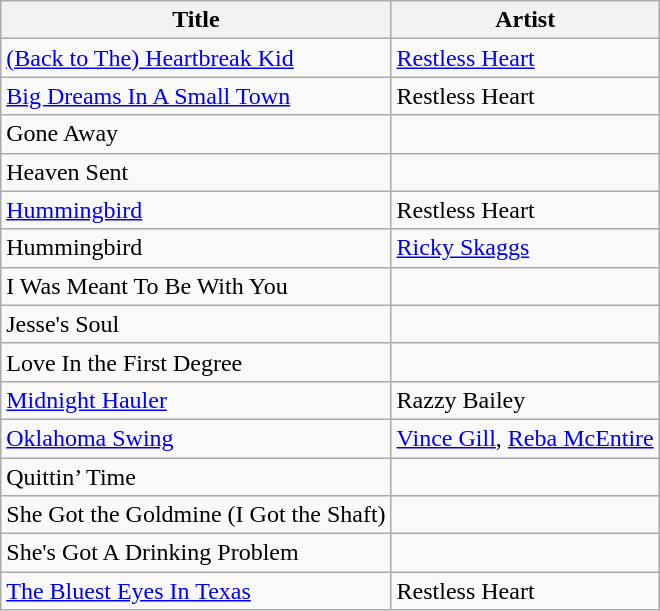<table class="wikitable">
<tr>
<th>Title</th>
<th>Artist</th>
</tr>
<tr>
<td><a href='#'>(Back to The) Heartbreak Kid</a></td>
<td><a href='#'>Restless Heart</a></td>
</tr>
<tr>
<td><a href='#'>Big Dreams In A Small Town</a></td>
<td>Restless Heart</td>
</tr>
<tr>
<td>Gone Away</td>
<td></td>
</tr>
<tr>
<td>Heaven Sent</td>
<td></td>
</tr>
<tr>
<td><a href='#'>Hummingbird</a></td>
<td>Restless Heart</td>
</tr>
<tr>
<td>Hummingbird</td>
<td><a href='#'>Ricky Skaggs</a></td>
</tr>
<tr>
<td>I Was Meant To Be With You</td>
<td></td>
</tr>
<tr>
<td>Jesse's Soul</td>
<td></td>
</tr>
<tr>
<td>Love In the First Degree</td>
<td></td>
</tr>
<tr>
<td><a href='#'>Midnight Hauler</a></td>
<td>Razzy Bailey</td>
</tr>
<tr>
<td><a href='#'>Oklahoma Swing</a></td>
<td><a href='#'>Vince Gill</a>, <a href='#'>Reba McEntire</a></td>
</tr>
<tr>
<td>Quittin’ Time</td>
<td></td>
</tr>
<tr>
<td>She Got the Goldmine (I Got the Shaft)</td>
<td></td>
</tr>
<tr>
<td>She's Got A Drinking Problem</td>
<td></td>
</tr>
<tr>
<td><a href='#'>The Bluest Eyes In Texas</a></td>
<td>Restless Heart</td>
</tr>
</table>
